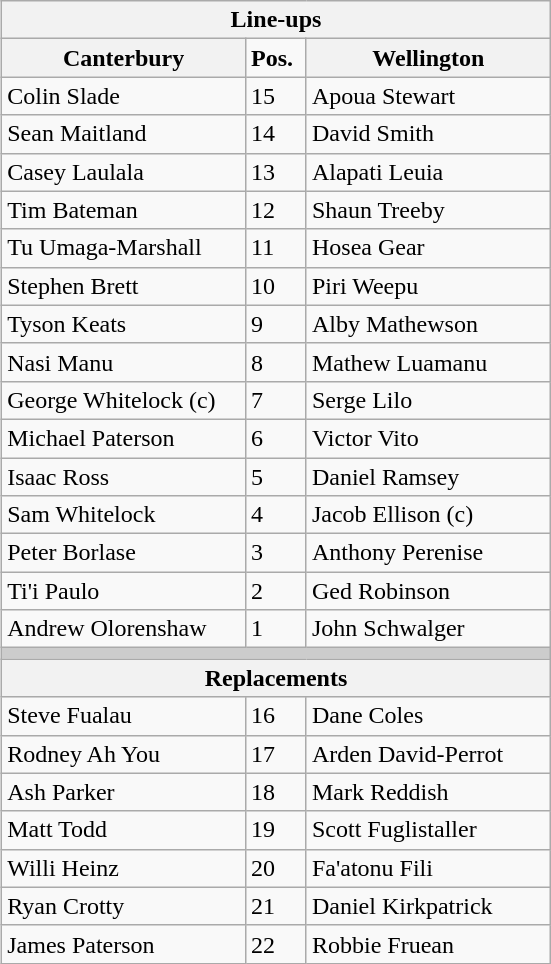<table class="wikitable" style="float:right; margin-left:1em">
<tr>
<th colspan=3>Line-ups</th>
</tr>
<tr>
<th width=40%>Canterbury</th>
<td width=10%><strong>Pos.</strong></td>
<th width=40%>Wellington</th>
</tr>
<tr>
<td>Colin Slade</td>
<td>15</td>
<td>Apoua Stewart</td>
</tr>
<tr>
<td>Sean Maitland</td>
<td>14</td>
<td>David Smith</td>
</tr>
<tr>
<td>Casey Laulala</td>
<td>13</td>
<td>Alapati Leuia</td>
</tr>
<tr>
<td>Tim Bateman</td>
<td>12</td>
<td>Shaun Treeby</td>
</tr>
<tr>
<td>Tu Umaga-Marshall</td>
<td>11</td>
<td>Hosea Gear</td>
</tr>
<tr>
<td>Stephen Brett</td>
<td>10</td>
<td>Piri Weepu</td>
</tr>
<tr>
<td>Tyson Keats</td>
<td>9</td>
<td>Alby Mathewson</td>
</tr>
<tr>
<td>Nasi Manu</td>
<td>8</td>
<td>Mathew Luamanu</td>
</tr>
<tr>
<td>George Whitelock (c)</td>
<td>7</td>
<td>Serge Lilo</td>
</tr>
<tr>
<td>Michael Paterson</td>
<td>6</td>
<td>Victor Vito</td>
</tr>
<tr>
<td>Isaac Ross</td>
<td>5</td>
<td>Daniel Ramsey</td>
</tr>
<tr>
<td>Sam Whitelock</td>
<td>4</td>
<td>Jacob Ellison (c)</td>
</tr>
<tr>
<td>Peter Borlase</td>
<td>3</td>
<td>Anthony Perenise</td>
</tr>
<tr>
<td>Ti'i Paulo</td>
<td>2</td>
<td>Ged Robinson</td>
</tr>
<tr>
<td>Andrew Olorenshaw</td>
<td>1</td>
<td>John Schwalger</td>
</tr>
<tr>
<td bgcolor=#cccccc colspan=3></td>
</tr>
<tr>
<th colspan=3>Replacements</th>
</tr>
<tr>
<td>Steve Fualau</td>
<td>16</td>
<td>Dane Coles</td>
</tr>
<tr>
<td>Rodney Ah You</td>
<td>17</td>
<td>Arden David-Perrot</td>
</tr>
<tr>
<td>Ash Parker</td>
<td>18</td>
<td>Mark Reddish</td>
</tr>
<tr>
<td>Matt Todd</td>
<td>19</td>
<td>Scott Fuglistaller</td>
</tr>
<tr>
<td>Willi Heinz</td>
<td>20</td>
<td>Fa'atonu Fili</td>
</tr>
<tr>
<td>Ryan Crotty</td>
<td>21</td>
<td>Daniel Kirkpatrick</td>
</tr>
<tr>
<td>James Paterson</td>
<td>22</td>
<td>Robbie Fruean</td>
</tr>
</table>
